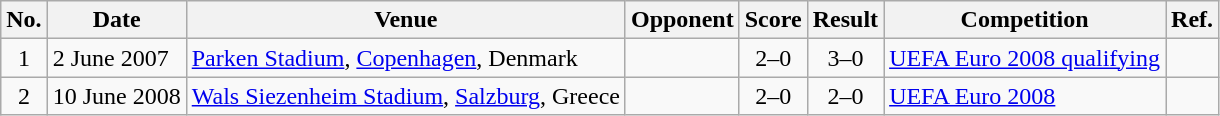<table class="wikitable sortable">
<tr>
<th scope="col">No.</th>
<th scope="col">Date</th>
<th scope="col">Venue</th>
<th scope="col">Opponent</th>
<th scope="col">Score</th>
<th scope="col">Result</th>
<th scope="col">Competition</th>
<th>Ref.</th>
</tr>
<tr>
<td align="center">1</td>
<td>2 June 2007</td>
<td><a href='#'>Parken Stadium</a>, <a href='#'>Copenhagen</a>, Denmark</td>
<td></td>
<td align="center">2–0</td>
<td align="center">3–0</td>
<td><a href='#'>UEFA Euro 2008 qualifying</a></td>
<td></td>
</tr>
<tr>
<td align="center">2</td>
<td>10 June 2008</td>
<td><a href='#'>Wals Siezenheim Stadium</a>, <a href='#'>Salzburg</a>, Greece</td>
<td></td>
<td align="center">2–0</td>
<td align="center">2–0</td>
<td><a href='#'>UEFA Euro 2008</a></td>
<td></td>
</tr>
</table>
